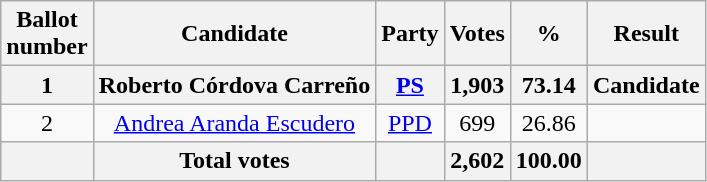<table class="wikitable">
<tr>
<th>Ballot<br>number</th>
<th>Candidate</th>
<th>Party</th>
<th>Votes</th>
<th>%</th>
<th>Result</th>
</tr>
<tr align=center>
<th>1</th>
<th>Roberto Córdova Carreño</th>
<th><a href='#'>PS</a></th>
<th>1,903</th>
<th>73.14</th>
<th>Candidate</th>
</tr>
<tr align=center>
<td>2</td>
<td><a href='#'>Andrea Aranda Escudero</a></td>
<td><a href='#'>PPD</a></td>
<td>699</td>
<td>26.86</td>
<td></td>
</tr>
<tr>
<th></th>
<th>Total votes</th>
<th></th>
<th>2,602</th>
<th>100.00</th>
<th></th>
</tr>
</table>
